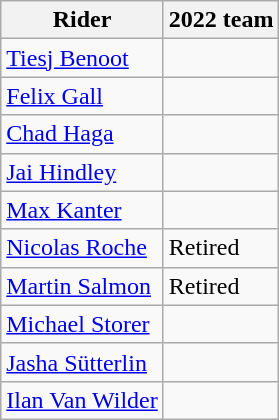<table class="wikitable">
<tr>
<th>Rider</th>
<th>2022 team</th>
</tr>
<tr>
<td><a href='#'>Tiesj Benoot</a></td>
<td></td>
</tr>
<tr>
<td><a href='#'>Felix Gall</a></td>
<td></td>
</tr>
<tr>
<td><a href='#'>Chad Haga</a></td>
<td></td>
</tr>
<tr>
<td><a href='#'>Jai Hindley</a></td>
<td></td>
</tr>
<tr>
<td><a href='#'>Max Kanter</a></td>
<td></td>
</tr>
<tr>
<td><a href='#'>Nicolas Roche</a></td>
<td>Retired</td>
</tr>
<tr>
<td><a href='#'>Martin Salmon</a></td>
<td>Retired</td>
</tr>
<tr>
<td><a href='#'>Michael Storer</a></td>
<td></td>
</tr>
<tr>
<td><a href='#'>Jasha Sütterlin</a></td>
<td></td>
</tr>
<tr>
<td><a href='#'>Ilan Van Wilder</a></td>
<td></td>
</tr>
</table>
